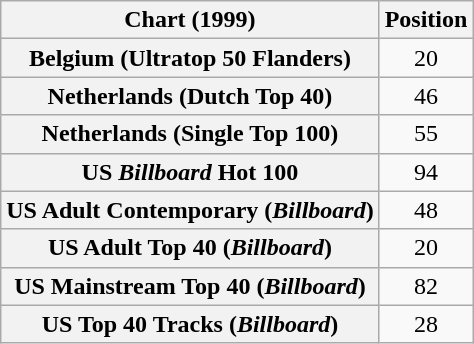<table class="wikitable sortable plainrowheaders" style="text-align:center">
<tr>
<th>Chart (1999)</th>
<th>Position</th>
</tr>
<tr>
<th scope="row">Belgium (Ultratop 50 Flanders)</th>
<td>20</td>
</tr>
<tr>
<th scope="row">Netherlands (Dutch Top 40)</th>
<td>46</td>
</tr>
<tr>
<th scope="row">Netherlands (Single Top 100)</th>
<td>55</td>
</tr>
<tr>
<th scope="row">US <em>Billboard</em> Hot 100</th>
<td>94</td>
</tr>
<tr>
<th scope="row">US Adult Contemporary (<em>Billboard</em>)</th>
<td>48</td>
</tr>
<tr>
<th scope="row">US Adult Top 40 (<em>Billboard</em>)</th>
<td>20</td>
</tr>
<tr>
<th scope="row">US Mainstream Top 40 (<em>Billboard</em>)</th>
<td>82</td>
</tr>
<tr>
<th scope="row">US Top 40 Tracks (<em>Billboard</em>)</th>
<td>28</td>
</tr>
</table>
